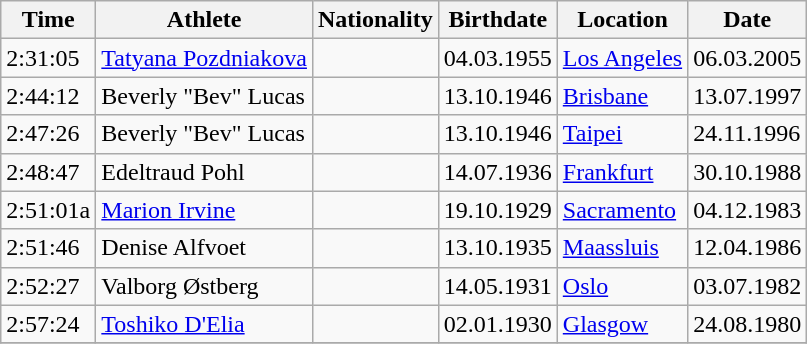<table class="wikitable">
<tr>
<th>Time</th>
<th>Athlete</th>
<th>Nationality</th>
<th>Birthdate</th>
<th>Location</th>
<th>Date</th>
</tr>
<tr>
<td>2:31:05</td>
<td><a href='#'>Tatyana Pozdniakova</a></td>
<td></td>
<td>04.03.1955</td>
<td><a href='#'>Los Angeles</a></td>
<td>06.03.2005</td>
</tr>
<tr>
<td>2:44:12</td>
<td>Beverly "Bev" Lucas</td>
<td></td>
<td>13.10.1946</td>
<td><a href='#'>Brisbane</a></td>
<td>13.07.1997</td>
</tr>
<tr>
<td>2:47:26</td>
<td>Beverly "Bev" Lucas</td>
<td></td>
<td>13.10.1946</td>
<td><a href='#'>Taipei</a></td>
<td>24.11.1996</td>
</tr>
<tr>
<td>2:48:47</td>
<td>Edeltraud Pohl</td>
<td></td>
<td>14.07.1936</td>
<td><a href='#'>Frankfurt</a></td>
<td>30.10.1988</td>
</tr>
<tr>
<td>2:51:01a</td>
<td><a href='#'>Marion Irvine</a></td>
<td></td>
<td>19.10.1929</td>
<td><a href='#'>Sacramento</a></td>
<td>04.12.1983</td>
</tr>
<tr>
<td>2:51:46</td>
<td>Denise Alfvoet</td>
<td></td>
<td>13.10.1935</td>
<td><a href='#'>Maassluis</a></td>
<td>12.04.1986</td>
</tr>
<tr>
<td>2:52:27</td>
<td>Valborg Østberg</td>
<td></td>
<td>14.05.1931</td>
<td><a href='#'>Oslo</a></td>
<td>03.07.1982</td>
</tr>
<tr>
<td>2:57:24</td>
<td><a href='#'>Toshiko D'Elia</a></td>
<td></td>
<td>02.01.1930</td>
<td><a href='#'>Glasgow</a></td>
<td>24.08.1980</td>
</tr>
<tr>
</tr>
</table>
